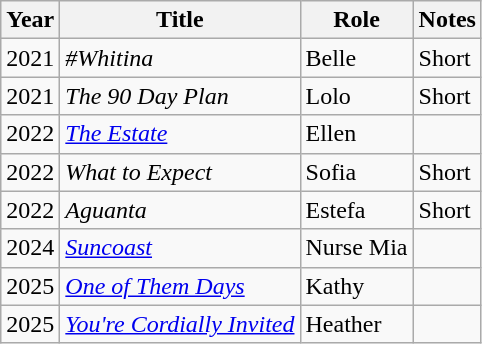<table class="wikitable sortable">
<tr>
<th>Year</th>
<th>Title</th>
<th>Role</th>
<th>Notes</th>
</tr>
<tr>
<td>2021</td>
<td><em>#Whitina</em></td>
<td>Belle</td>
<td>Short</td>
</tr>
<tr>
<td>2021</td>
<td><em>The 90 Day Plan</em></td>
<td>Lolo</td>
<td>Short</td>
</tr>
<tr>
<td>2022</td>
<td><em><a href='#'>The Estate</a></em></td>
<td>Ellen</td>
<td></td>
</tr>
<tr>
<td>2022</td>
<td><em>What to Expect</em></td>
<td>Sofia</td>
<td>Short</td>
</tr>
<tr>
<td>2022</td>
<td><em>Aguanta</em></td>
<td>Estefa</td>
<td>Short</td>
</tr>
<tr>
<td>2024</td>
<td><em><a href='#'>Suncoast</a></em></td>
<td>Nurse Mia</td>
<td></td>
</tr>
<tr>
<td>2025</td>
<td><em><a href='#'>One of Them Days</a></em></td>
<td>Kathy</td>
<td></td>
</tr>
<tr>
<td>2025</td>
<td><em><a href='#'>You're Cordially Invited</a></em></td>
<td>Heather</td>
<td></td>
</tr>
</table>
